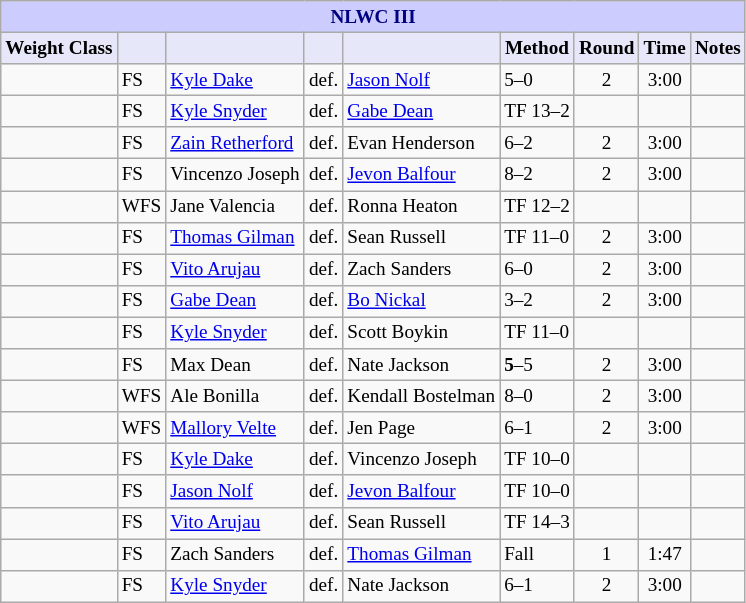<table class="wikitable" style="font-size: 80%;">
<tr>
<th colspan="9" style="background-color: #ccf; color: #000080; text-align: center;"><strong>NLWC III</strong></th>
</tr>
<tr>
<th colspan="1" style="background-color: #E6E8FA; color: #000000; text-align: center;">Weight Class</th>
<th colspan="1" style="background-color: #E6E8FA; color: #000000; text-align: center;"></th>
<th colspan="1" style="background-color: #E6E8FA; color: #000000; text-align: center;"></th>
<th colspan="1" style="background-color: #E6E8FA; color: #000000; text-align: center;"></th>
<th colspan="1" style="background-color: #E6E8FA; color: #000000; text-align: center;"></th>
<th colspan="1" style="background-color: #E6E8FA; color: #000000; text-align: center;">Method</th>
<th colspan="1" style="background-color: #E6E8FA; color: #000000; text-align: center;">Round</th>
<th colspan="1" style="background-color: #E6E8FA; color: #000000; text-align: center;">Time</th>
<th colspan="1" style="background-color: #E6E8FA; color: #000000; text-align: center;">Notes</th>
</tr>
<tr>
<td></td>
<td>FS</td>
<td> <a href='#'>Kyle Dake</a></td>
<td>def.</td>
<td> <a href='#'>Jason Nolf</a></td>
<td>5–0</td>
<td align=center>2</td>
<td align=center>3:00</td>
<td></td>
</tr>
<tr>
<td></td>
<td>FS</td>
<td> <a href='#'>Kyle Snyder</a></td>
<td>def.</td>
<td> <a href='#'>Gabe Dean</a></td>
<td>TF 13–2</td>
<td align=center></td>
<td align=center></td>
<td></td>
</tr>
<tr>
<td></td>
<td>FS</td>
<td> <a href='#'>Zain Retherford</a></td>
<td>def.</td>
<td> Evan Henderson</td>
<td>6–2</td>
<td align=center>2</td>
<td align=center>3:00</td>
<td></td>
</tr>
<tr>
<td></td>
<td>FS</td>
<td> Vincenzo Joseph</td>
<td>def.</td>
<td> <a href='#'>Jevon Balfour</a></td>
<td>8–2</td>
<td align=center>2</td>
<td align=center>3:00</td>
<td></td>
</tr>
<tr>
<td></td>
<td>WFS</td>
<td> Jane Valencia</td>
<td>def.</td>
<td> Ronna Heaton</td>
<td>TF 12–2</td>
<td align=center></td>
<td align=center></td>
<td></td>
</tr>
<tr>
<td></td>
<td>FS</td>
<td> <a href='#'>Thomas Gilman</a></td>
<td>def.</td>
<td> Sean Russell</td>
<td>TF 11–0</td>
<td align=center>2</td>
<td align=center>3:00</td>
<td></td>
</tr>
<tr>
<td></td>
<td>FS</td>
<td> <a href='#'>Vito Arujau</a></td>
<td>def.</td>
<td> Zach Sanders</td>
<td>6–0</td>
<td align=center>2</td>
<td align=center>3:00</td>
<td></td>
</tr>
<tr>
<td></td>
<td>FS</td>
<td> <a href='#'>Gabe Dean</a></td>
<td>def.</td>
<td> <a href='#'>Bo Nickal</a></td>
<td>3–2</td>
<td align=center>2</td>
<td align=center>3:00</td>
<td></td>
</tr>
<tr>
<td></td>
<td>FS</td>
<td> <a href='#'>Kyle Snyder</a></td>
<td>def.</td>
<td> Scott Boykin</td>
<td>TF 11–0</td>
<td align=center></td>
<td align=center></td>
<td></td>
</tr>
<tr>
<td></td>
<td>FS</td>
<td> Max Dean</td>
<td>def.</td>
<td> Nate Jackson</td>
<td><strong>5</strong>–5</td>
<td align=center>2</td>
<td align=center>3:00</td>
<td></td>
</tr>
<tr>
<td></td>
<td>WFS</td>
<td> Ale Bonilla</td>
<td>def.</td>
<td> Kendall Bostelman</td>
<td>8–0</td>
<td align=center>2</td>
<td align=center>3:00</td>
<td></td>
</tr>
<tr>
<td></td>
<td>WFS</td>
<td> <a href='#'>Mallory Velte</a></td>
<td>def.</td>
<td> Jen Page</td>
<td>6–1</td>
<td align=center>2</td>
<td align=center>3:00</td>
<td></td>
</tr>
<tr>
<td></td>
<td>FS</td>
<td> <a href='#'>Kyle Dake</a></td>
<td>def.</td>
<td> Vincenzo Joseph</td>
<td>TF 10–0</td>
<td align=center></td>
<td align=center></td>
<td></td>
</tr>
<tr>
<td></td>
<td>FS</td>
<td> <a href='#'>Jason Nolf</a></td>
<td>def.</td>
<td> <a href='#'>Jevon Balfour</a></td>
<td>TF 10–0</td>
<td align=center></td>
<td align=center></td>
<td></td>
</tr>
<tr>
<td></td>
<td>FS</td>
<td> <a href='#'>Vito Arujau</a></td>
<td>def.</td>
<td> Sean Russell</td>
<td>TF 14–3</td>
<td align=center></td>
<td align=center></td>
<td></td>
</tr>
<tr>
<td></td>
<td>FS</td>
<td> Zach Sanders</td>
<td>def.</td>
<td> <a href='#'>Thomas Gilman</a></td>
<td>Fall</td>
<td align=center>1</td>
<td align=center>1:47</td>
<td></td>
</tr>
<tr>
<td></td>
<td>FS</td>
<td> <a href='#'>Kyle Snyder</a></td>
<td>def.</td>
<td> Nate Jackson</td>
<td>6–1</td>
<td align=center>2</td>
<td align=center>3:00</td>
<td></td>
</tr>
</table>
